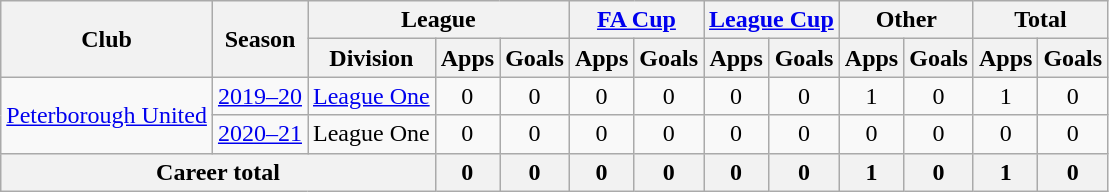<table class="wikitable" style="text-align: center">
<tr>
<th rowspan="2">Club</th>
<th rowspan="2">Season</th>
<th colspan="3">League</th>
<th colspan="2"><a href='#'>FA Cup</a></th>
<th colspan="2"><a href='#'>League Cup</a></th>
<th colspan="2">Other</th>
<th colspan="2">Total</th>
</tr>
<tr>
<th>Division</th>
<th>Apps</th>
<th>Goals</th>
<th>Apps</th>
<th>Goals</th>
<th>Apps</th>
<th>Goals</th>
<th>Apps</th>
<th>Goals</th>
<th>Apps</th>
<th>Goals</th>
</tr>
<tr>
<td rowspan="2"><a href='#'>Peterborough United</a></td>
<td><a href='#'>2019–20</a></td>
<td><a href='#'>League One</a></td>
<td>0</td>
<td>0</td>
<td>0</td>
<td>0</td>
<td>0</td>
<td>0</td>
<td>1</td>
<td>0</td>
<td>1</td>
<td>0</td>
</tr>
<tr>
<td><a href='#'>2020–21</a></td>
<td>League One</td>
<td>0</td>
<td>0</td>
<td>0</td>
<td>0</td>
<td>0</td>
<td>0</td>
<td>0</td>
<td>0</td>
<td>0</td>
<td>0</td>
</tr>
<tr>
<th colspan="3">Career total</th>
<th>0</th>
<th>0</th>
<th>0</th>
<th>0</th>
<th>0</th>
<th>0</th>
<th>1</th>
<th>0</th>
<th>1</th>
<th>0</th>
</tr>
</table>
